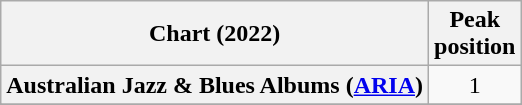<table class="wikitable sortable plainrowheaders" style="text-align:center">
<tr>
<th scope="col">Chart (2022)</th>
<th scope="col">Peak<br>position</th>
</tr>
<tr>
<th scope="row">Australian Jazz & Blues Albums (<a href='#'>ARIA</a>)</th>
<td>1</td>
</tr>
<tr>
</tr>
<tr>
</tr>
<tr>
</tr>
</table>
